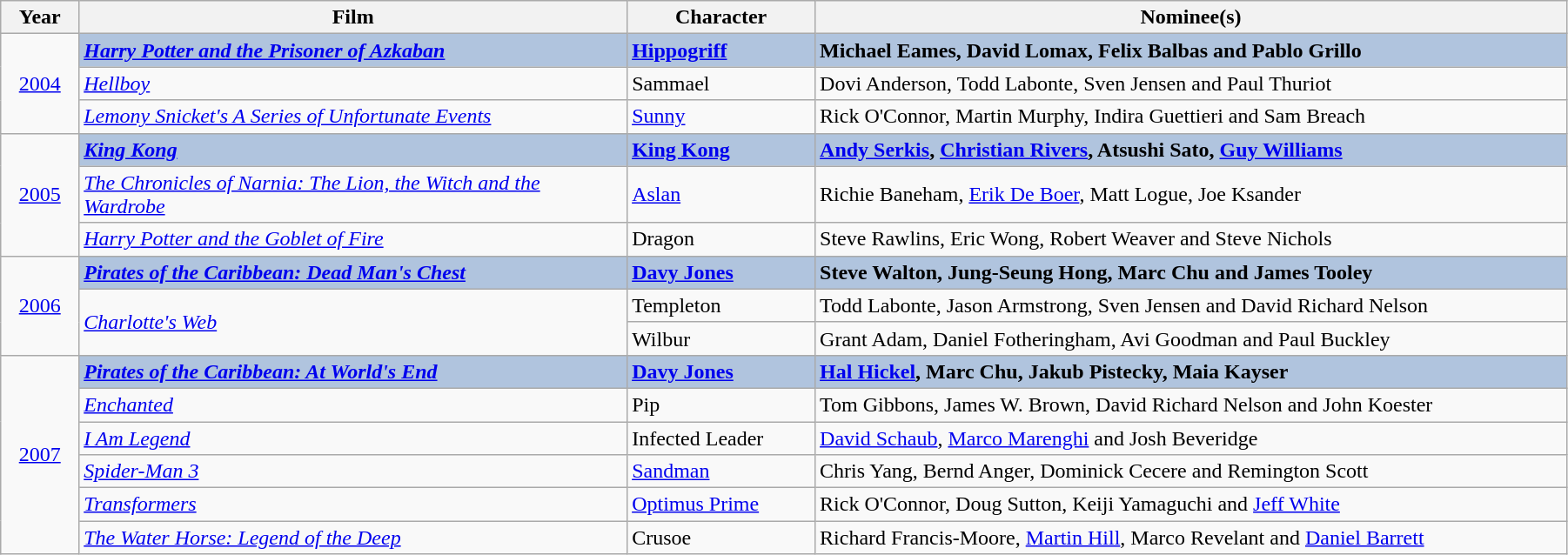<table class="wikitable" width="95%" cellpadding="5">
<tr>
<th width="5%">Year</th>
<th width="35%">Film</th>
<th width="12%">Character</th>
<th width="50%">Nominee(s)</th>
</tr>
<tr>
<td rowspan="3" style="text-align:center;"><a href='#'>2004</a><br></td>
<td style="background:#B0C4DE;"><strong><em><a href='#'>Harry Potter and the Prisoner of Azkaban</a></em></strong></td>
<td style="background:#B0C4DE;"><strong><a href='#'>Hippogriff</a></strong></td>
<td style="background:#B0C4DE;"><strong>Michael Eames, David Lomax, Felix Balbas and Pablo Grillo</strong></td>
</tr>
<tr>
<td><em><a href='#'>Hellboy</a></em></td>
<td>Sammael</td>
<td>Dovi Anderson, Todd Labonte, Sven Jensen and Paul Thuriot</td>
</tr>
<tr>
<td><em><a href='#'>Lemony Snicket's A Series of Unfortunate Events</a></em></td>
<td><a href='#'>Sunny</a></td>
<td>Rick O'Connor, Martin Murphy, Indira Guettieri and Sam Breach</td>
</tr>
<tr>
<td rowspan="3" style="text-align:center;"><a href='#'>2005</a><br></td>
<td style="background:#B0C4DE;"><strong><em><a href='#'>King Kong</a></em></strong></td>
<td style="background:#B0C4DE;"><strong><a href='#'>King Kong</a></strong></td>
<td style="background:#B0C4DE;"><strong><a href='#'>Andy Serkis</a>, <a href='#'>Christian Rivers</a>, Atsushi Sato, <a href='#'>Guy Williams</a></strong></td>
</tr>
<tr>
<td><em><a href='#'>The Chronicles of Narnia: The Lion, the Witch and the Wardrobe</a></em></td>
<td><a href='#'>Aslan</a></td>
<td>Richie Baneham, <a href='#'>Erik De Boer</a>, Matt Logue, Joe Ksander</td>
</tr>
<tr>
<td><em><a href='#'>Harry Potter and the Goblet of Fire</a></em></td>
<td>Dragon</td>
<td>Steve Rawlins, Eric Wong, Robert Weaver and Steve Nichols</td>
</tr>
<tr>
<td rowspan="3" style="text-align:center;"><a href='#'>2006</a><br></td>
<td style="background:#B0C4DE;"><strong><em><a href='#'>Pirates of the Caribbean: Dead Man's Chest</a></em></strong></td>
<td style="background:#B0C4DE;"><strong><a href='#'>Davy Jones</a></strong></td>
<td style="background:#B0C4DE;"><strong>Steve Walton, Jung-Seung Hong, Marc Chu and James Tooley</strong></td>
</tr>
<tr>
<td rowspan="2"><em><a href='#'>Charlotte's Web</a></em></td>
<td>Templeton</td>
<td>Todd Labonte, Jason Armstrong, Sven Jensen and David Richard Nelson</td>
</tr>
<tr>
<td>Wilbur</td>
<td>Grant Adam, Daniel Fotheringham, Avi Goodman and Paul Buckley</td>
</tr>
<tr>
<td rowspan="6" style="text-align:center;"><a href='#'>2007</a><br></td>
<td style="background:#B0C4DE;"><strong><em><a href='#'>Pirates of the Caribbean: At World's End</a></em></strong></td>
<td style="background:#B0C4DE;"><strong><a href='#'>Davy Jones</a></strong></td>
<td style="background:#B0C4DE;"><strong><a href='#'>Hal Hickel</a>, Marc Chu, Jakub Pistecky, Maia Kayser</strong></td>
</tr>
<tr>
<td><em><a href='#'>Enchanted</a></em></td>
<td>Pip</td>
<td>Tom Gibbons, James W. Brown, David Richard Nelson and John Koester</td>
</tr>
<tr>
<td><em><a href='#'>I Am Legend</a></em></td>
<td>Infected Leader</td>
<td><a href='#'>David Schaub</a>, <a href='#'>Marco Marenghi</a> and Josh Beveridge</td>
</tr>
<tr>
<td><em><a href='#'>Spider-Man 3</a></em></td>
<td><a href='#'>Sandman</a></td>
<td>Chris Yang, Bernd Anger, Dominick Cecere and Remington Scott</td>
</tr>
<tr>
<td><em><a href='#'>Transformers</a></em></td>
<td><a href='#'>Optimus Prime</a></td>
<td>Rick O'Connor, Doug Sutton, Keiji Yamaguchi and <a href='#'>Jeff White</a></td>
</tr>
<tr>
<td><em><a href='#'>The Water Horse: Legend of the Deep</a></em></td>
<td>Crusoe</td>
<td>Richard Francis-Moore, <a href='#'>Martin Hill</a>, Marco Revelant and <a href='#'>Daniel Barrett</a></td>
</tr>
</table>
